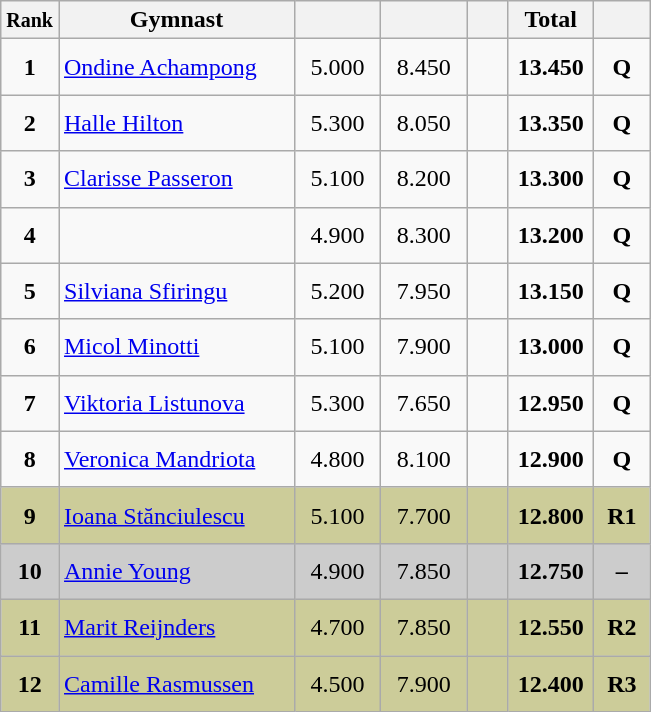<table style="text-align:center;" class="wikitable sortable">
<tr>
<th scope="col" style="width:15px;"><small>Rank</small></th>
<th scope="col" style="width:150px;">Gymnast</th>
<th scope="col" style="width:50px;"><small></small></th>
<th scope="col" style="width:50px;"><small></small></th>
<th scope="col" style="width:20px;"><small></small></th>
<th scope="col" style="width:50px;">Total</th>
<th scope="col" style="width:30px;"><small></small></th>
</tr>
<tr>
<td scope="row" style="text-align:center"><strong>1</strong></td>
<td style="height:30px; text-align:left;"> <a href='#'>Ondine Achampong</a></td>
<td>5.000</td>
<td>8.450</td>
<td></td>
<td><strong>13.450</strong></td>
<td><strong>Q</strong></td>
</tr>
<tr>
<td scope="row" style="text-align:center"><strong>2</strong></td>
<td style="height:30px; text-align:left;"> <a href='#'>Halle Hilton</a></td>
<td>5.300</td>
<td>8.050</td>
<td></td>
<td><strong>13.350</strong></td>
<td><strong>Q</strong></td>
</tr>
<tr>
<td scope="row" style="text-align:center"><strong>3</strong></td>
<td style="height:30px; text-align:left;"> <a href='#'>Clarisse Passeron</a></td>
<td>5.100</td>
<td>8.200</td>
<td></td>
<td><strong>13.300</strong></td>
<td><strong>Q</strong></td>
</tr>
<tr>
<td scope="row" style="text-align:center"><strong>4</strong></td>
<td style="height:30px; text-align:left;"></td>
<td>4.900</td>
<td>8.300</td>
<td></td>
<td><strong>13.200</strong></td>
<td><strong>Q</strong></td>
</tr>
<tr>
<td scope="row" style="text-align:center"><strong>5</strong></td>
<td style="height:30px; text-align:left;"> <a href='#'>Silviana Sfiringu</a></td>
<td>5.200</td>
<td>7.950</td>
<td></td>
<td><strong>13.150</strong></td>
<td><strong>Q</strong></td>
</tr>
<tr>
<td scope="row" style="text-align:center"><strong>6</strong></td>
<td style="height:30px; text-align:left;"> <a href='#'>Micol Minotti</a></td>
<td>5.100</td>
<td>7.900</td>
<td></td>
<td><strong>13.000</strong></td>
<td><strong>Q</strong></td>
</tr>
<tr>
<td scope="row" style="text-align:center"><strong>7</strong></td>
<td style="height:30px; text-align:left;"> <a href='#'>Viktoria Listunova</a></td>
<td>5.300</td>
<td>7.650</td>
<td></td>
<td><strong>12.950</strong></td>
<td><strong>Q</strong></td>
</tr>
<tr>
<td scope="row" style="text-align:center"><strong>8</strong></td>
<td style="height:30px; text-align:left;"> <a href='#'>Veronica Mandriota</a></td>
<td>4.800</td>
<td>8.100</td>
<td></td>
<td><strong>12.900</strong></td>
<td><strong>Q</strong></td>
</tr>
<tr style="background:#cccc99;">
<td scope="row" style="text-align:center"><strong>9</strong></td>
<td style="height:30px; text-align:left;"> <a href='#'>Ioana Stănciulescu</a></td>
<td>5.100</td>
<td>7.700</td>
<td></td>
<td><strong>12.800</strong></td>
<td><strong>R1</strong></td>
</tr>
<tr style="background:#cccccc;">
<td scope="row" style="text-align:center"><strong>10</strong></td>
<td style="height:30px; text-align:left;"> <a href='#'>Annie Young</a></td>
<td>4.900</td>
<td>7.850</td>
<td></td>
<td><strong>12.750</strong></td>
<td><strong>–</strong></td>
</tr>
<tr style="background:#cccc99;">
<td scope="row" style="text-align:center"><strong>11</strong></td>
<td style="height:30px; text-align:left;"> <a href='#'>Marit Reijnders</a></td>
<td>4.700</td>
<td>7.850</td>
<td></td>
<td><strong>12.550</strong></td>
<td><strong>R2</strong></td>
</tr>
<tr style="background:#cccc99;">
<td scope="row" style="text-align:center"><strong>12</strong></td>
<td style="height:30px; text-align:left;"> <a href='#'>Camille Rasmussen</a></td>
<td>4.500</td>
<td>7.900</td>
<td></td>
<td><strong>12.400</strong></td>
<td><strong>R3</strong></td>
</tr>
</table>
